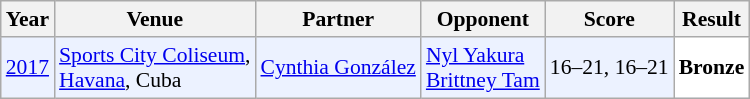<table class="sortable wikitable" style="font-size: 90%;">
<tr>
<th>Year</th>
<th>Venue</th>
<th>Partner</th>
<th>Opponent</th>
<th>Score</th>
<th>Result</th>
</tr>
<tr style="background:#ECF2FF">
<td align="center"><a href='#'>2017</a></td>
<td align="left"><a href='#'>Sports City Coliseum</a>,<br><a href='#'>Havana</a>, Cuba</td>
<td align="left"> <a href='#'>Cynthia González</a></td>
<td align="left"> <a href='#'>Nyl Yakura</a><br> <a href='#'>Brittney Tam</a></td>
<td align="left">16–21, 16–21</td>
<td style="text-align:left; background:white"> <strong>Bronze</strong></td>
</tr>
</table>
